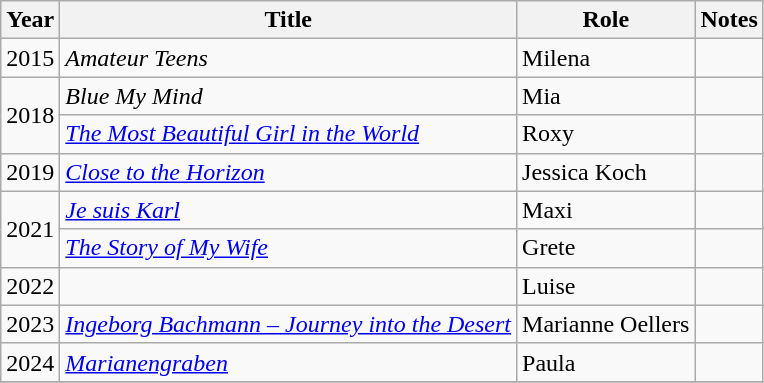<table class="wikitable sortable">
<tr>
<th>Year</th>
<th>Title</th>
<th>Role</th>
<th class="unsortable">Notes</th>
</tr>
<tr>
<td>2015</td>
<td><em>Amateur Teens</em></td>
<td>Milena</td>
<td></td>
</tr>
<tr>
<td rowspan=2>2018</td>
<td><em>Blue My Mind</em></td>
<td>Mia</td>
<td></td>
</tr>
<tr>
<td><em><a href='#'>The Most Beautiful Girl in the World</a></em></td>
<td>Roxy</td>
<td></td>
</tr>
<tr>
<td rowspan=1>2019</td>
<td><em><a href='#'>Close to the Horizon</a></em></td>
<td>Jessica Koch</td>
<td></td>
</tr>
<tr>
<td rowspan=2>2021</td>
<td><em><a href='#'>Je suis Karl</a></em></td>
<td>Maxi</td>
<td></td>
</tr>
<tr>
<td><em><a href='#'>The Story of My Wife</a></em></td>
<td>Grete</td>
<td></td>
</tr>
<tr>
<td>2022</td>
<td><em></em></td>
<td>Luise</td>
<td></td>
</tr>
<tr>
<td rowspan=1>2023</td>
<td><em><a href='#'>Ingeborg Bachmann – Journey into the Desert</a></em></td>
<td>Marianne Oellers</td>
<td></td>
</tr>
<tr>
<td>2024</td>
<td><em><a href='#'>Marianengraben</a></em></td>
<td>Paula</td>
<td></td>
</tr>
<tr>
</tr>
</table>
